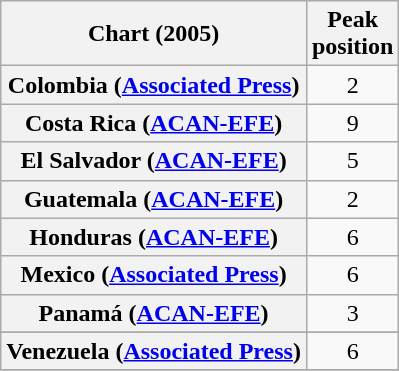<table class="wikitable sortable plainrowheaders" style="text-align:center">
<tr>
<th scope="col">Chart (2005)</th>
<th scope="col">Peak<br> position</th>
</tr>
<tr>
<th scope="row">Colombia (<a href='#'>Associated Press</a>)</th>
<td>2</td>
</tr>
<tr>
<th scope="row">Costa Rica (<a href='#'>ACAN-EFE</a>)</th>
<td>9</td>
</tr>
<tr>
<th scope="row">El Salvador (<a href='#'>ACAN-EFE</a>)</th>
<td>5</td>
</tr>
<tr>
<th scope="row">Guatemala (<a href='#'>ACAN-EFE</a>)</th>
<td>2</td>
</tr>
<tr>
<th scope="row">Honduras (<a href='#'>ACAN-EFE</a>)</th>
<td>6</td>
</tr>
<tr>
<th scope="row">Mexico (<a href='#'>Associated Press</a>)</th>
<td>6</td>
</tr>
<tr>
<th scope="row">Panamá (<a href='#'>ACAN-EFE</a>)</th>
<td>3</td>
</tr>
<tr>
</tr>
<tr>
</tr>
<tr>
<th scope="row">Venezuela (<a href='#'>Associated Press</a>)</th>
<td>6</td>
</tr>
<tr>
</tr>
</table>
